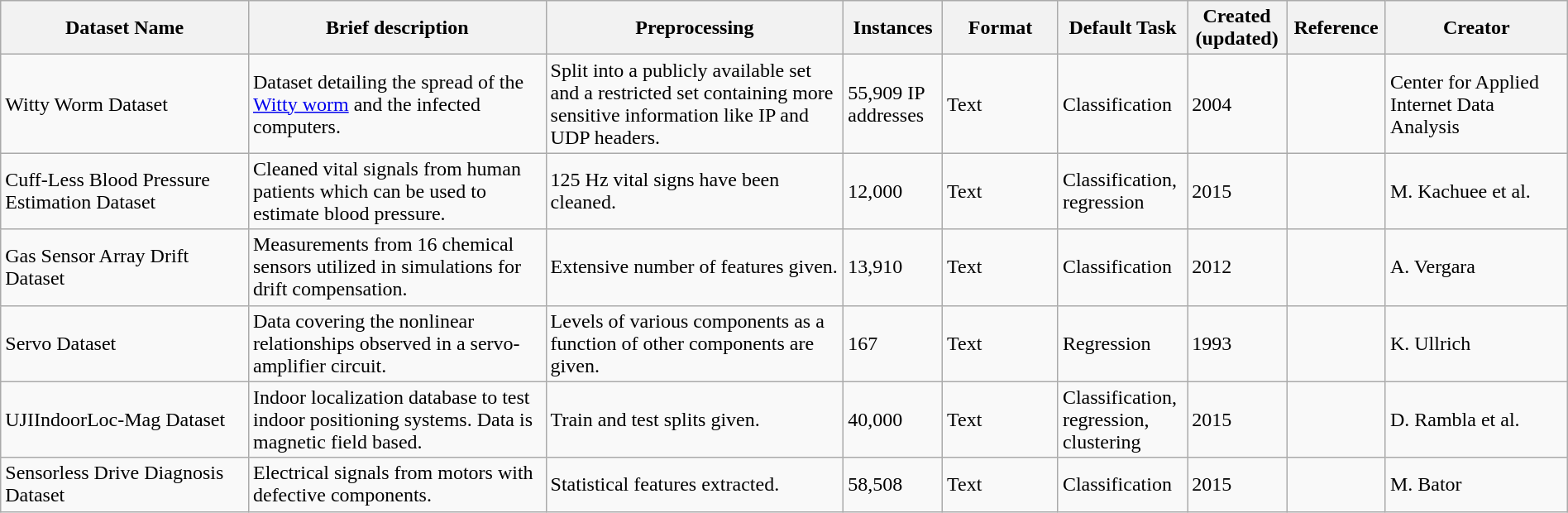<table style="width: 100%" class="wikitable sortable">
<tr>
<th scope="col" style="width: 15%;">Dataset Name</th>
<th scope="col" style="width: 18%;">Brief description</th>
<th scope="col" style="width: 18%;">Preprocessing</th>
<th scope="col" style="width: 6%;">Instances</th>
<th scope="col" style="width: 7%;">Format</th>
<th scope="col" style="width: 7%;">Default Task</th>
<th scope="col" style="width: 6%;">Created (updated)</th>
<th scope="col" style="width: 6%;">Reference</th>
<th scope="col" style="width: 11%;">Creator</th>
</tr>
<tr>
<td>Witty Worm Dataset</td>
<td>Dataset detailing the spread of the <a href='#'>Witty worm</a> and the infected computers.</td>
<td>Split into a publicly available set and a restricted set containing more sensitive information like IP and UDP headers.</td>
<td>55,909 IP addresses</td>
<td>Text</td>
<td>Classification</td>
<td>2004</td>
<td></td>
<td>Center for Applied Internet Data Analysis</td>
</tr>
<tr>
<td>Cuff-Less Blood Pressure Estimation Dataset</td>
<td>Cleaned vital signals from human patients which can be used to estimate blood pressure.</td>
<td>125 Hz vital signs have been cleaned.</td>
<td>12,000</td>
<td>Text</td>
<td>Classification, regression</td>
<td>2015</td>
<td></td>
<td>M. Kachuee et al.</td>
</tr>
<tr>
<td>Gas Sensor Array Drift Dataset</td>
<td>Measurements from 16 chemical sensors utilized in simulations for drift compensation.</td>
<td>Extensive number of features given.</td>
<td>13,910</td>
<td>Text</td>
<td>Classification</td>
<td>2012</td>
<td></td>
<td>A. Vergara</td>
</tr>
<tr>
<td>Servo Dataset</td>
<td>Data covering the nonlinear relationships observed in a servo-amplifier circuit.</td>
<td>Levels of various components as a function of other components are given.</td>
<td>167</td>
<td>Text</td>
<td>Regression</td>
<td>1993</td>
<td></td>
<td>K. Ullrich</td>
</tr>
<tr>
<td>UJIIndoorLoc-Mag Dataset</td>
<td>Indoor localization database to test indoor positioning systems. Data is magnetic field based.</td>
<td>Train and test splits given.</td>
<td>40,000</td>
<td>Text</td>
<td>Classification, regression, clustering</td>
<td>2015</td>
<td></td>
<td>D. Rambla et al.</td>
</tr>
<tr>
<td>Sensorless Drive Diagnosis Dataset</td>
<td>Electrical signals from motors with defective components.</td>
<td>Statistical features extracted.</td>
<td>58,508</td>
<td>Text</td>
<td>Classification</td>
<td>2015</td>
<td></td>
<td>M. Bator</td>
</tr>
</table>
